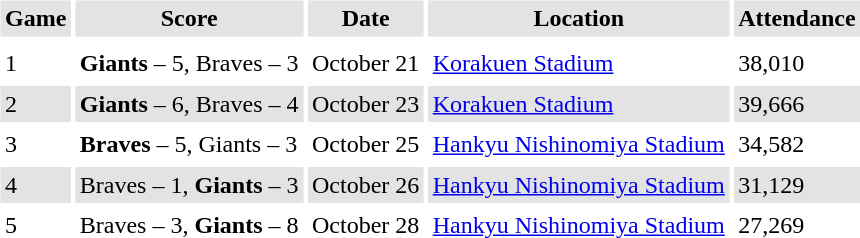<table border="0" cellspacing="3" cellpadding="3">
<tr style="background: #e3e3e3;">
<th>Game</th>
<th>Score</th>
<th>Date</th>
<th>Location</th>
<th>Attendance</th>
</tr>
<tr style="background: #e3e3e3;">
</tr>
<tr>
<td>1</td>
<td><strong>Giants</strong> – 5, Braves – 3</td>
<td>October 21</td>
<td><a href='#'>Korakuen Stadium</a></td>
<td>38,010</td>
</tr>
<tr style="background: #e3e3e3;">
<td>2</td>
<td><strong>Giants</strong> – 6, Braves – 4</td>
<td>October 23</td>
<td><a href='#'>Korakuen Stadium</a></td>
<td>39,666</td>
</tr>
<tr>
<td>3</td>
<td><strong>Braves</strong> – 5, Giants – 3</td>
<td>October 25</td>
<td><a href='#'>Hankyu Nishinomiya Stadium</a></td>
<td>34,582</td>
</tr>
<tr style="background: #e3e3e3;">
<td>4</td>
<td>Braves – 1, <strong>Giants</strong> – 3</td>
<td>October 26</td>
<td><a href='#'>Hankyu Nishinomiya Stadium</a></td>
<td>31,129</td>
</tr>
<tr>
<td>5</td>
<td>Braves – 3, <strong>Giants</strong> – 8</td>
<td>October 28</td>
<td><a href='#'>Hankyu Nishinomiya Stadium</a></td>
<td>27,269</td>
</tr>
</table>
